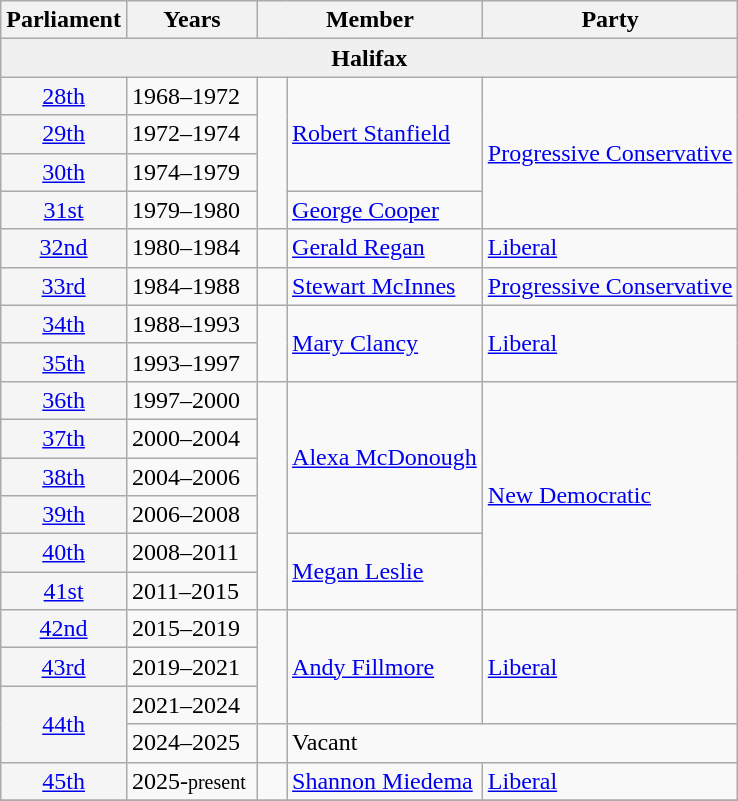<table class="wikitable">
<tr>
<th>Parliament</th>
<th style="width: 80px;">Years</th>
<th colspan="2">Member</th>
<th>Party</th>
</tr>
<tr>
<td bgcolor="#F0F0F0" colspan="5" align="center"><strong>Halifax</strong></td>
</tr>
<tr>
<td bgcolor="whitesmoke" align="center"><a href='#'>28th</a></td>
<td>1968–1972</td>
<td rowspan="4">   </td>
<td rowspan="3"><a href='#'>Robert Stanfield</a></td>
<td rowspan="4"><a href='#'>Progressive Conservative</a></td>
</tr>
<tr>
<td bgcolor="whitesmoke" align="center"><a href='#'>29th</a></td>
<td>1972–1974</td>
</tr>
<tr>
<td bgcolor="whitesmoke" align="center"><a href='#'>30th</a></td>
<td>1974–1979</td>
</tr>
<tr>
<td bgcolor="whitesmoke" align="center"><a href='#'>31st</a></td>
<td>1979–1980</td>
<td><a href='#'>George Cooper</a></td>
</tr>
<tr>
<td bgcolor="whitesmoke" align="center"><a href='#'>32nd</a></td>
<td>1980–1984</td>
<td>   </td>
<td><a href='#'>Gerald Regan</a></td>
<td><a href='#'>Liberal</a></td>
</tr>
<tr>
<td bgcolor="whitesmoke" align="center"><a href='#'>33rd</a></td>
<td>1984–1988</td>
<td>   </td>
<td><a href='#'>Stewart McInnes</a></td>
<td><a href='#'>Progressive Conservative</a></td>
</tr>
<tr>
<td bgcolor="whitesmoke" align="center"><a href='#'>34th</a></td>
<td>1988–1993</td>
<td rowspan="2" >   </td>
<td rowspan="2"><a href='#'>Mary Clancy</a></td>
<td rowspan="2"><a href='#'>Liberal</a></td>
</tr>
<tr>
<td bgcolor="whitesmoke" align="center"><a href='#'>35th</a></td>
<td>1993–1997</td>
</tr>
<tr>
<td bgcolor="whitesmoke" align="center"><a href='#'>36th</a></td>
<td>1997–2000</td>
<td rowspan="6" >   </td>
<td rowspan="4"><a href='#'>Alexa McDonough</a></td>
<td rowspan="6"><a href='#'>New Democratic</a></td>
</tr>
<tr>
<td bgcolor="whitesmoke" align="center"><a href='#'>37th</a></td>
<td>2000–2004</td>
</tr>
<tr>
<td bgcolor="whitesmoke" align="center"><a href='#'>38th</a></td>
<td>2004–2006</td>
</tr>
<tr>
<td bgcolor="whitesmoke" align="center"><a href='#'>39th</a></td>
<td>2006–2008</td>
</tr>
<tr>
<td bgcolor="whitesmoke" align="center"><a href='#'>40th</a></td>
<td>2008–2011</td>
<td rowspan="2"><a href='#'>Megan Leslie</a></td>
</tr>
<tr>
<td bgcolor="whitesmoke" align="center"><a href='#'>41st</a></td>
<td>2011–2015</td>
</tr>
<tr>
<td bgcolor="whitesmoke" align="center"><a href='#'>42nd</a></td>
<td>2015–2019</td>
<td rowspan="3" >   </td>
<td rowspan="3"><a href='#'>Andy Fillmore</a></td>
<td rowspan="3"><a href='#'>Liberal</a></td>
</tr>
<tr>
<td bgcolor="whitesmoke" align="center"><a href='#'>43rd</a></td>
<td>2019–2021</td>
</tr>
<tr>
<td rowspan="2" bgcolor="whitesmoke" align="center"><a href='#'>44th</a></td>
<td>2021–2024</td>
</tr>
<tr>
<td>2024–2025</td>
<td>   </td>
<td colspan="2">Vacant</td>
</tr>
<tr>
<td rowspan="1" bgcolor="whitesmoke" align="center"><a href='#'>45th</a></td>
<td>2025-<small>present</small></td>
<td rowspan="1" >   </td>
<td rowspan="1"><a href='#'>Shannon Miedema</a></td>
<td rowspan="1"><a href='#'>Liberal</a></td>
</tr>
<tr>
</tr>
</table>
